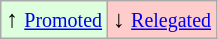<table class="wikitable" align="center">
<tr>
<td style="background:#ddffdd">↑ <small><a href='#'>Promoted</a></small></td>
<td style="background:#ffcccc">↓ <small><a href='#'>Relegated</a></small></td>
</tr>
</table>
